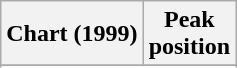<table class="wikitable sortable plainrowheaders" style="text-align:center">
<tr>
<th scope="col">Chart (1999)</th>
<th scope="col">Peak<br> position</th>
</tr>
<tr>
</tr>
<tr>
</tr>
<tr>
</tr>
</table>
